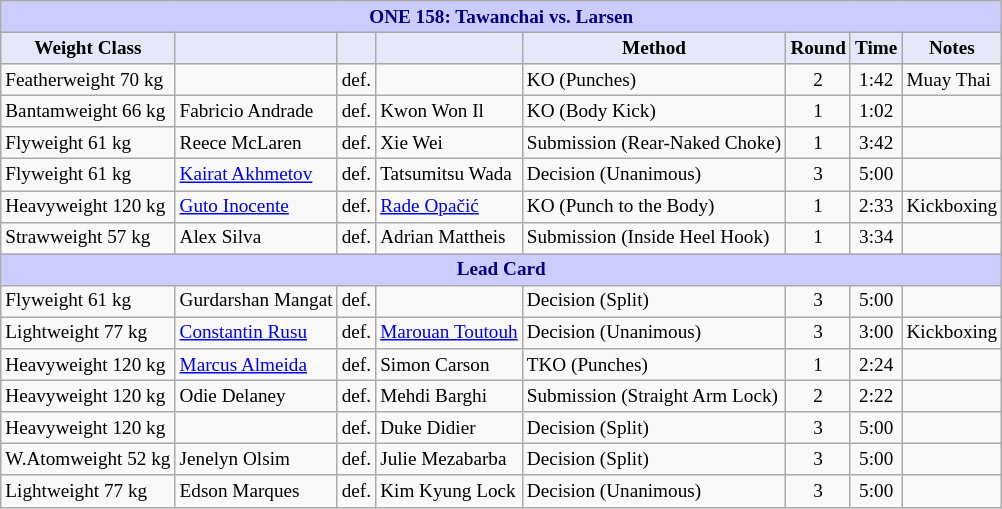<table class="wikitable" style="font-size: 80%;">
<tr>
<th colspan="8" style="background-color: #ccf; color: #000080; text-align: center;"><strong>ONE 158: Tawanchai vs. Larsen</strong></th>
</tr>
<tr>
<th colspan="1" style="background-color: #E6E8FA; color: #000000; text-align: center;">Weight Class</th>
<th colspan="1" style="background-color: #E6E8FA; color: #000000; text-align: center;"></th>
<th colspan="1" style="background-color: #E6E8FA; color: #000000; text-align: center;"></th>
<th colspan="1" style="background-color: #E6E8FA; color: #000000; text-align: center;"></th>
<th colspan="1" style="background-color: #E6E8FA; color: #000000; text-align: center;">Method</th>
<th colspan="1" style="background-color: #E6E8FA; color: #000000; text-align: center;">Round</th>
<th colspan="1" style="background-color: #E6E8FA; color: #000000; text-align: center;">Time</th>
<th colspan="1" style="background-color: #E6E8FA; color: #000000; text-align: center;">Notes</th>
</tr>
<tr>
<td>Featherweight 70 kg</td>
<td></td>
<td>def.</td>
<td></td>
<td>KO (Punches)</td>
<td align=center>2</td>
<td align=center>1:42</td>
<td>Muay Thai</td>
</tr>
<tr>
<td>Bantamweight 66 kg</td>
<td> Fabricio Andrade</td>
<td>def.</td>
<td> Kwon Won Il</td>
<td>KO (Body Kick)</td>
<td align=center>1</td>
<td align=center>1:02</td>
<td></td>
</tr>
<tr>
<td>Flyweight 61 kg</td>
<td> Reece McLaren</td>
<td>def.</td>
<td> Xie Wei</td>
<td>Submission (Rear-Naked Choke)</td>
<td align=center>1</td>
<td align=center>3:42</td>
<td></td>
</tr>
<tr>
<td>Flyweight 61 kg</td>
<td> <a href='#'>Kairat Akhmetov</a></td>
<td>def.</td>
<td> Tatsumitsu Wada</td>
<td>Decision (Unanimous)</td>
<td align=center>3</td>
<td align=center>5:00</td>
<td></td>
</tr>
<tr>
<td>Heavyweight 120 kg</td>
<td> <a href='#'>Guto Inocente</a></td>
<td>def.</td>
<td> <a href='#'>Rade Opačić</a></td>
<td>KO (Punch to the Body)</td>
<td align=center>1</td>
<td align=center>2:33</td>
<td>Kickboxing</td>
</tr>
<tr>
<td>Strawweight 57 kg</td>
<td> Alex Silva</td>
<td>def.</td>
<td> Adrian Mattheis</td>
<td>Submission (Inside Heel Hook)</td>
<td align=center>1</td>
<td align=center>3:34</td>
<td></td>
</tr>
<tr>
<th colspan="8" style="background-color: #ccf; color: #000080; text-align: center;"><strong>Lead Card</strong></th>
</tr>
<tr>
<td>Flyweight 61 kg</td>
<td> Gurdarshan Mangat</td>
<td>def.</td>
<td></td>
<td>Decision (Split)</td>
<td align=center>3</td>
<td align=center>5:00</td>
<td></td>
</tr>
<tr>
<td>Lightweight 77 kg</td>
<td> <a href='#'>Constantin Rusu</a></td>
<td>def.</td>
<td> <a href='#'>Marouan Toutouh</a></td>
<td>Decision (Unanimous)</td>
<td align=center>3</td>
<td align=center>3:00</td>
<td>Kickboxing</td>
</tr>
<tr>
<td>Heavyweight 120 kg</td>
<td> <a href='#'>Marcus Almeida</a></td>
<td>def.</td>
<td> Simon Carson</td>
<td>TKO (Punches)</td>
<td align=center>1</td>
<td align=center>2:24</td>
<td></td>
</tr>
<tr>
<td>Heavyweight 120 kg</td>
<td> Odie Delaney</td>
<td>def.</td>
<td> Mehdi Barghi</td>
<td>Submission (Straight Arm Lock)</td>
<td align=center>2</td>
<td align=center>2:22</td>
<td></td>
</tr>
<tr>
<td>Heavyweight 120 kg</td>
<td></td>
<td>def.</td>
<td> Duke Didier</td>
<td>Decision (Split)</td>
<td align=center>3</td>
<td align=center>5:00</td>
<td></td>
</tr>
<tr>
<td>W.Atomweight 52 kg</td>
<td> Jenelyn Olsim</td>
<td>def.</td>
<td> Julie Mezabarba</td>
<td>Decision (Split)</td>
<td align=center>3</td>
<td align=center>5:00</td>
<td></td>
</tr>
<tr>
<td>Lightweight 77 kg</td>
<td> Edson Marques</td>
<td>def.</td>
<td> Kim Kyung Lock</td>
<td>Decision (Unanimous)</td>
<td align=center>3</td>
<td align=center>5:00</td>
<td></td>
</tr>
</table>
